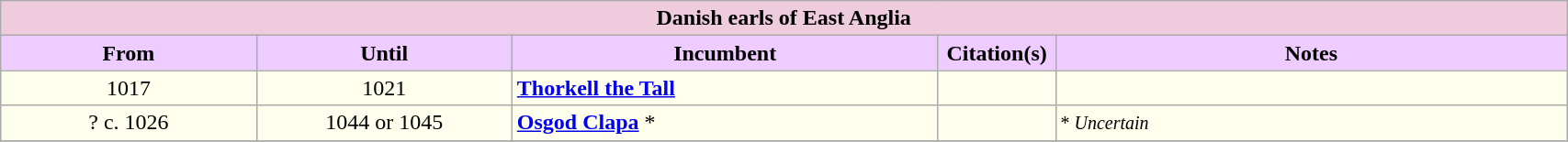<table class="wikitable" style="width:90%">
<tr>
<th style="background-color:#eeccdd" colspan="5">Danish earls of East Anglia</th>
</tr>
<tr align=left>
<th style="background-color:#eeccff" width="15%">From</th>
<th style="background-color:#eeccff" width="15%">Until</th>
<th style="background-color:#eeccff" width="25%">Incumbent</th>
<th style="background-color:#eeccff" width="5%">Citation(s)</th>
<th style="background-color:#eeccff" width="30%">Notes</th>
</tr>
<tr valign=top bgcolor="#ffffee">
<td align=center>1017</td>
<td align=center>1021</td>
<td><strong><a href='#'>Thorkell the Tall</a></strong></td>
<td></td>
<td></td>
</tr>
<tr valign=top bgcolor="#ffffee">
<td align=center>? c. 1026</td>
<td align=center>1044 or 1045</td>
<td><strong><a href='#'>Osgod Clapa</a></strong> *</td>
<td></td>
<td><small>* <em>Uncertain</em></small></td>
</tr>
<tr valign=top bgcolor="#ffffee">
</tr>
</table>
